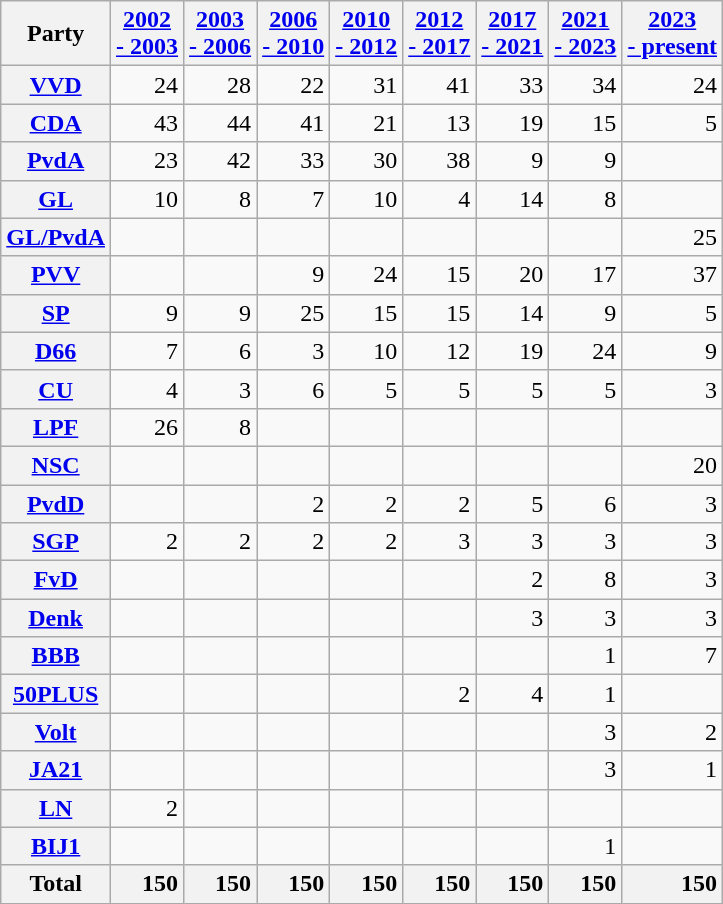<table class="wikitable sortable" style="text-align: right;">
<tr>
<th scope="col">Party</th>
<th scope="col"><a href='#'>2002<br>- 2003</a></th>
<th scope="col"><a href='#'>2003<br>- 2006</a></th>
<th scope="col"><a href='#'>2006<br>- 2010</a></th>
<th scope="col"><a href='#'>2010<br>- 2012</a></th>
<th scope="col"><a href='#'>2012<br>- 2017</a></th>
<th scope="col"><a href='#'>2017<br>- 2021</a></th>
<th scope="col"><a href='#'>2021<br>- 2023</a></th>
<th scope="col"><a href='#'>2023<br>- present</a></th>
</tr>
<tr>
<th scope="row"><a href='#'>VVD</a></th>
<td>24</td>
<td>28</td>
<td>22</td>
<td>31</td>
<td>41</td>
<td>33</td>
<td>34</td>
<td>24</td>
</tr>
<tr>
<th scope="row"><a href='#'>CDA</a></th>
<td>43</td>
<td>44</td>
<td>41</td>
<td>21</td>
<td>13</td>
<td>19</td>
<td>15</td>
<td>5</td>
</tr>
<tr>
<th scope="row"><a href='#'>PvdA</a></th>
<td>23</td>
<td>42</td>
<td>33</td>
<td>30</td>
<td>38</td>
<td>9</td>
<td>9</td>
<td></td>
</tr>
<tr>
<th scope="row"><a href='#'>GL</a></th>
<td>10</td>
<td>8</td>
<td>7</td>
<td>10</td>
<td>4</td>
<td>14</td>
<td>8</td>
<td></td>
</tr>
<tr>
<th scope="row"><a href='#'>GL/PvdA</a></th>
<td></td>
<td></td>
<td></td>
<td></td>
<td></td>
<td></td>
<td></td>
<td>25</td>
</tr>
<tr>
<th scope="row"><a href='#'>PVV</a></th>
<td></td>
<td></td>
<td>9</td>
<td>24</td>
<td>15</td>
<td>20</td>
<td>17</td>
<td>37</td>
</tr>
<tr>
<th scope="row"><a href='#'>SP</a></th>
<td>9</td>
<td>9</td>
<td>25</td>
<td>15</td>
<td>15</td>
<td>14</td>
<td>9</td>
<td>5</td>
</tr>
<tr>
<th scope="row"><a href='#'>D66</a></th>
<td>7</td>
<td>6</td>
<td>3</td>
<td>10</td>
<td>12</td>
<td>19</td>
<td>24</td>
<td>9</td>
</tr>
<tr>
<th scope="row"><a href='#'>CU</a></th>
<td>4</td>
<td>3</td>
<td>6</td>
<td>5</td>
<td>5</td>
<td>5</td>
<td>5</td>
<td>3</td>
</tr>
<tr>
<th scope="row"><a href='#'>LPF</a></th>
<td>26</td>
<td>8</td>
<td></td>
<td></td>
<td></td>
<td></td>
<td></td>
<td></td>
</tr>
<tr>
<th scope="row"><a href='#'>NSC</a></th>
<td></td>
<td></td>
<td></td>
<td></td>
<td></td>
<td></td>
<td></td>
<td>20</td>
</tr>
<tr>
<th scope="row"><a href='#'>PvdD</a></th>
<td></td>
<td></td>
<td>2</td>
<td>2</td>
<td>2</td>
<td>5</td>
<td>6</td>
<td>3</td>
</tr>
<tr>
<th scope="row"><a href='#'>SGP</a></th>
<td>2</td>
<td>2</td>
<td>2</td>
<td>2</td>
<td>3</td>
<td>3</td>
<td>3</td>
<td>3</td>
</tr>
<tr>
<th scope="row"><a href='#'>FvD</a></th>
<td></td>
<td></td>
<td></td>
<td></td>
<td></td>
<td>2</td>
<td>8</td>
<td>3</td>
</tr>
<tr>
<th scope="row"><a href='#'>Denk</a></th>
<td></td>
<td></td>
<td></td>
<td></td>
<td></td>
<td>3</td>
<td>3</td>
<td>3</td>
</tr>
<tr>
<th scope="row"><a href='#'>BBB</a></th>
<td></td>
<td></td>
<td></td>
<td></td>
<td></td>
<td></td>
<td>1</td>
<td>7</td>
</tr>
<tr>
<th scope="row"><a href='#'>50PLUS</a></th>
<td></td>
<td></td>
<td></td>
<td></td>
<td>2</td>
<td>4</td>
<td>1</td>
<td></td>
</tr>
<tr>
<th scope="row"><a href='#'>Volt</a></th>
<td></td>
<td></td>
<td></td>
<td></td>
<td></td>
<td></td>
<td>3</td>
<td>2</td>
</tr>
<tr>
<th scope="row"><a href='#'>JA21</a></th>
<td></td>
<td></td>
<td></td>
<td></td>
<td></td>
<td></td>
<td>3</td>
<td>1</td>
</tr>
<tr>
<th scope="row"><a href='#'>LN</a></th>
<td>2</td>
<td></td>
<td></td>
<td></td>
<td></td>
<td></td>
<td></td>
<td></td>
</tr>
<tr>
<th scope="row"><a href='#'>BIJ1</a></th>
<td></td>
<td></td>
<td></td>
<td></td>
<td></td>
<td></td>
<td>1</td>
<td></td>
</tr>
<tr>
<th scope="row">Total</th>
<th style="text-align:right">150</th>
<th style="text-align:right">150</th>
<th style="text-align:right">150</th>
<th style="text-align:right">150</th>
<th style="text-align:right">150</th>
<th style="text-align:right">150</th>
<th style="text-align:right">150</th>
<th style="text-align:right">150</th>
</tr>
</table>
